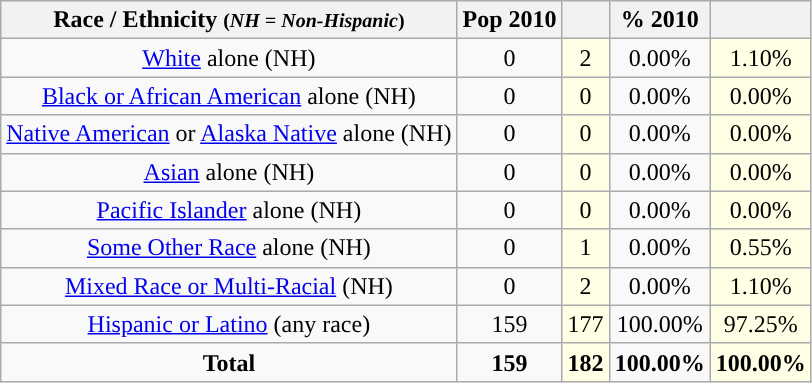<table class="wikitable" style="text-align:center;">
<tr>
<th>Race / Ethnicity <small>(<em>NH = Non-Hispanic</em>)</small></th>
<th>Pop 2010</th>
<th></th>
<th>% 2010</th>
<th></th>
</tr>
<tr>
<td><a href='#'>White</a> alone (NH)</td>
<td>0</td>
<td style='background: #ffffe6;'>2</td>
<td>0.00%</td>
<td style='background: #ffffe6;'>1.10%</td>
</tr>
<tr>
<td><a href='#'>Black or African American</a> alone (NH)</td>
<td>0</td>
<td style='background: #ffffe6;'>0</td>
<td>0.00%</td>
<td style='background: #ffffe6;'>0.00%</td>
</tr>
<tr>
<td><a href='#'>Native American</a> or <a href='#'>Alaska Native</a> alone (NH)</td>
<td>0</td>
<td style='background: #ffffe6;'>0</td>
<td>0.00%</td>
<td style='background: #ffffe6;'>0.00%</td>
</tr>
<tr>
<td><a href='#'>Asian</a> alone (NH)</td>
<td>0</td>
<td style='background: #ffffe6;'>0</td>
<td>0.00%</td>
<td style='background: #ffffe6;'>0.00%</td>
</tr>
<tr>
<td><a href='#'>Pacific Islander</a> alone (NH)</td>
<td>0</td>
<td style='background: #ffffe6;'>0</td>
<td>0.00%</td>
<td style='background: #ffffe6;'>0.00%</td>
</tr>
<tr>
<td><a href='#'>Some Other Race</a> alone (NH)</td>
<td>0</td>
<td style='background: #ffffe6;'>1</td>
<td>0.00%</td>
<td style='background: #ffffe6;'>0.55%</td>
</tr>
<tr>
<td><a href='#'>Mixed Race or Multi-Racial</a> (NH)</td>
<td>0</td>
<td style='background: #ffffe6;'>2</td>
<td>0.00%</td>
<td style='background: #ffffe6;'>1.10%</td>
</tr>
<tr>
<td><a href='#'>Hispanic or Latino</a> (any race)</td>
<td>159</td>
<td style='background: #ffffe6;'>177</td>
<td>100.00%</td>
<td style='background: #ffffe6;'>97.25%</td>
</tr>
<tr>
<td><strong>Total</strong></td>
<td><strong>159</strong></td>
<td style='background: #ffffe6;'><strong>182</strong></td>
<td><strong>100.00%</strong></td>
<td style='background: #ffffe6;'><strong>100.00%</strong></td>
</tr>
</table>
